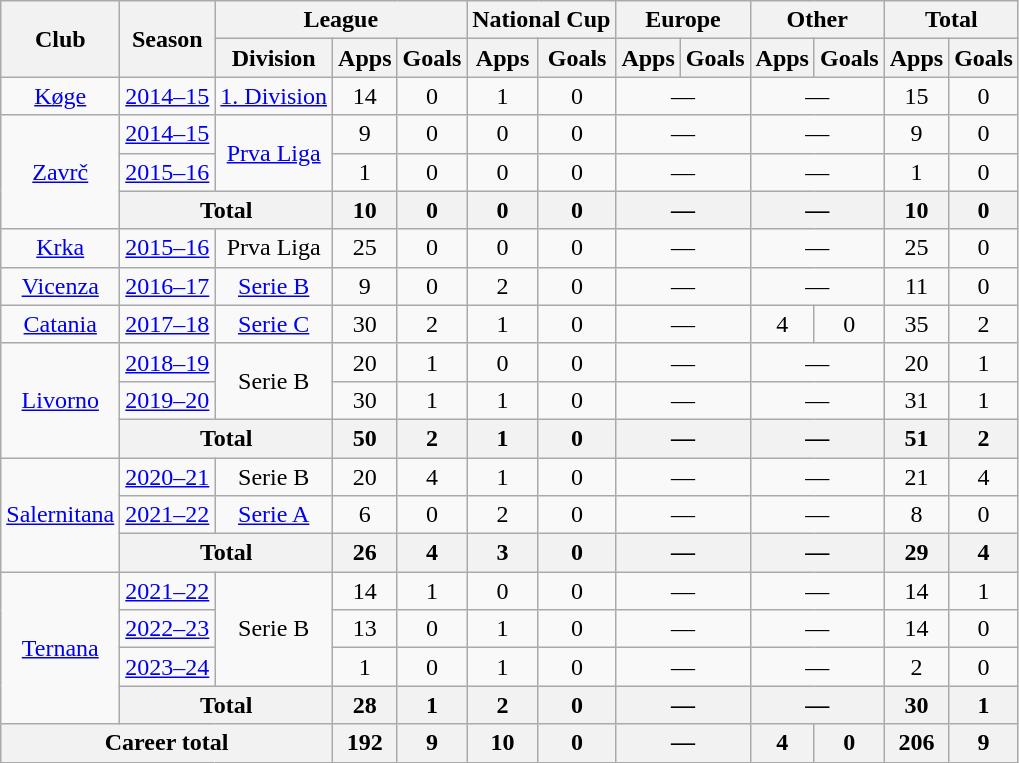<table class="wikitable" style="text-align:center">
<tr>
<th rowspan="2">Club</th>
<th rowspan="2">Season</th>
<th colspan="3">League</th>
<th colspan="2">National Cup</th>
<th colspan="2">Europe</th>
<th colspan="2">Other</th>
<th colspan="2">Total</th>
</tr>
<tr>
<th>Division</th>
<th>Apps</th>
<th>Goals</th>
<th>Apps</th>
<th>Goals</th>
<th>Apps</th>
<th>Goals</th>
<th>Apps</th>
<th>Goals</th>
<th>Apps</th>
<th>Goals</th>
</tr>
<tr>
<td><a href='#'>Køge</a></td>
<td><a href='#'>2014–15</a></td>
<td><a href='#'>1. Division</a></td>
<td>14</td>
<td>0</td>
<td>1</td>
<td>0</td>
<td colspan="2">—</td>
<td colspan="2">—</td>
<td>15</td>
<td>0</td>
</tr>
<tr>
<td rowspan="3"><a href='#'>Zavrč</a></td>
<td><a href='#'>2014–15</a></td>
<td rowspan="2"><a href='#'>Prva Liga</a></td>
<td>9</td>
<td>0</td>
<td>0</td>
<td>0</td>
<td colspan="2">—</td>
<td colspan="2">—</td>
<td>9</td>
<td>0</td>
</tr>
<tr>
<td><a href='#'>2015–16</a></td>
<td>1</td>
<td>0</td>
<td>0</td>
<td>0</td>
<td colspan="2">—</td>
<td colspan="2">—</td>
<td>1</td>
<td>0</td>
</tr>
<tr>
<th colspan="2">Total</th>
<th>10</th>
<th>0</th>
<th>0</th>
<th>0</th>
<th colspan="2">—</th>
<th colspan="2">—</th>
<th>10</th>
<th>0</th>
</tr>
<tr>
<td><a href='#'>Krka</a></td>
<td><a href='#'>2015–16</a></td>
<td>Prva Liga</td>
<td>25</td>
<td>0</td>
<td>0</td>
<td>0</td>
<td colspan="2">—</td>
<td colspan="2">—</td>
<td>25</td>
<td>0</td>
</tr>
<tr>
<td><a href='#'>Vicenza</a></td>
<td><a href='#'>2016–17</a></td>
<td><a href='#'>Serie B</a></td>
<td>9</td>
<td>0</td>
<td>2</td>
<td>0</td>
<td colspan="2">—</td>
<td colspan="2">—</td>
<td>11</td>
<td>0</td>
</tr>
<tr>
<td><a href='#'>Catania</a></td>
<td><a href='#'>2017–18</a></td>
<td><a href='#'>Serie C</a></td>
<td>30</td>
<td>2</td>
<td>1</td>
<td>0</td>
<td colspan="2">—</td>
<td>4</td>
<td>0</td>
<td>35</td>
<td>2</td>
</tr>
<tr>
<td rowspan="3"><a href='#'>Livorno</a></td>
<td><a href='#'>2018–19</a></td>
<td rowspan="2">Serie B</td>
<td>20</td>
<td>1</td>
<td>0</td>
<td>0</td>
<td colspan="2">—</td>
<td colspan="2">—</td>
<td>20</td>
<td>1</td>
</tr>
<tr>
<td><a href='#'>2019–20</a></td>
<td>30</td>
<td>1</td>
<td>1</td>
<td>0</td>
<td colspan="2">—</td>
<td colspan="2">—</td>
<td>31</td>
<td>1</td>
</tr>
<tr>
<th colspan="2">Total</th>
<th>50</th>
<th>2</th>
<th>1</th>
<th>0</th>
<th colspan="2">—</th>
<th colspan="2">—</th>
<th>51</th>
<th>2</th>
</tr>
<tr>
<td rowspan="3"><a href='#'>Salernitana</a></td>
<td><a href='#'>2020–21</a></td>
<td>Serie B</td>
<td>20</td>
<td>4</td>
<td>1</td>
<td>0</td>
<td colspan="2">—</td>
<td colspan="2">—</td>
<td>21</td>
<td>4</td>
</tr>
<tr>
<td><a href='#'>2021–22</a></td>
<td><a href='#'>Serie A</a></td>
<td>6</td>
<td>0</td>
<td>2</td>
<td>0</td>
<td colspan="2">—</td>
<td colspan="2">—</td>
<td>8</td>
<td>0</td>
</tr>
<tr>
<th colspan="2">Total</th>
<th>26</th>
<th>4</th>
<th>3</th>
<th>0</th>
<th colspan="2">—</th>
<th colspan="2">—</th>
<th>29</th>
<th>4</th>
</tr>
<tr>
<td rowspan="4"><a href='#'>Ternana</a></td>
<td><a href='#'>2021–22</a></td>
<td rowspan="3">Serie B</td>
<td>14</td>
<td>1</td>
<td>0</td>
<td>0</td>
<td colspan="2">—</td>
<td colspan="2">—</td>
<td>14</td>
<td>1</td>
</tr>
<tr>
<td><a href='#'>2022–23</a></td>
<td>13</td>
<td>0</td>
<td>1</td>
<td>0</td>
<td colspan="2">—</td>
<td colspan="2">—</td>
<td>14</td>
<td>0</td>
</tr>
<tr>
<td><a href='#'>2023–24</a></td>
<td>1</td>
<td>0</td>
<td>1</td>
<td>0</td>
<td colspan="2">—</td>
<td colspan="2">—</td>
<td>2</td>
<td>0</td>
</tr>
<tr>
<th colspan="2">Total</th>
<th>28</th>
<th>1</th>
<th>2</th>
<th>0</th>
<th colspan="2">—</th>
<th colspan="2">—</th>
<th>30</th>
<th>1</th>
</tr>
<tr>
<th colspan="3">Career total</th>
<th>192</th>
<th>9</th>
<th>10</th>
<th>0</th>
<th colspan="2">—</th>
<th>4</th>
<th>0</th>
<th>206</th>
<th>9</th>
</tr>
</table>
